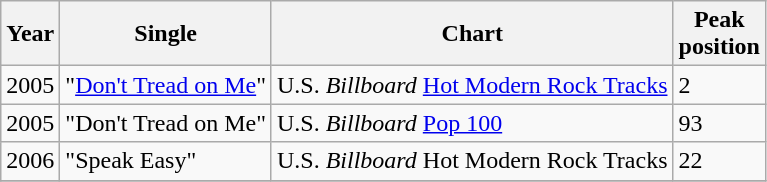<table class="wikitable">
<tr>
<th>Year</th>
<th>Single</th>
<th>Chart</th>
<th>Peak<br>position</th>
</tr>
<tr>
<td align="center">2005</td>
<td align="left">"<a href='#'>Don't Tread on Me</a>"</td>
<td align="left">U.S. <em>Billboard</em> <a href='#'>Hot Modern Rock Tracks</a></td>
<td align="left">2</td>
</tr>
<tr>
<td align="center">2005</td>
<td align="left">"Don't Tread on Me"</td>
<td align="left">U.S. <em>Billboard</em> <a href='#'>Pop 100</a></td>
<td align="left">93</td>
</tr>
<tr>
<td align="center">2006</td>
<td align="left">"Speak Easy"</td>
<td align="left">U.S. <em>Billboard</em> Hot Modern Rock Tracks</td>
<td align="left">22</td>
</tr>
<tr>
</tr>
</table>
